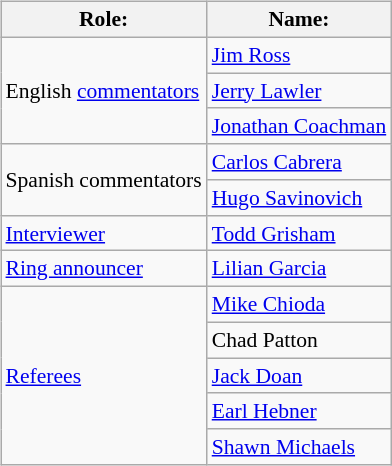<table class=wikitable style="font-size:90%; margin: 0.5em 0 0.5em 1em; float: right; clear: right;">
<tr>
<th>Role:</th>
<th>Name:</th>
</tr>
<tr>
<td rowspan=3>English <a href='#'>commentators</a></td>
<td><a href='#'>Jim Ross</a></td>
</tr>
<tr>
<td><a href='#'>Jerry Lawler</a></td>
</tr>
<tr>
<td><a href='#'>Jonathan Coachman</a></td>
</tr>
<tr>
<td rowspan=2>Spanish commentators</td>
<td><a href='#'>Carlos Cabrera</a></td>
</tr>
<tr>
<td><a href='#'>Hugo Savinovich</a></td>
</tr>
<tr>
<td><a href='#'>Interviewer</a></td>
<td><a href='#'>Todd Grisham</a></td>
</tr>
<tr>
<td><a href='#'>Ring announcer</a></td>
<td><a href='#'>Lilian Garcia</a></td>
</tr>
<tr>
<td rowspan=5><a href='#'>Referees</a></td>
<td><a href='#'>Mike Chioda</a></td>
</tr>
<tr>
<td>Chad Patton</td>
</tr>
<tr>
<td><a href='#'>Jack Doan</a></td>
</tr>
<tr>
<td><a href='#'>Earl Hebner</a></td>
</tr>
<tr>
<td><a href='#'>Shawn Michaels</a> </td>
</tr>
</table>
